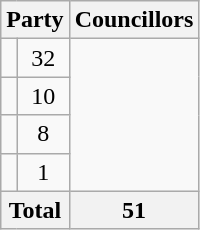<table class="wikitable">
<tr>
<th colspan=2>Party</th>
<th>Councillors</th>
</tr>
<tr>
<td></td>
<td align=center>32</td>
</tr>
<tr>
<td></td>
<td align=center>10</td>
</tr>
<tr>
<td></td>
<td align=center>8</td>
</tr>
<tr>
<td></td>
<td align=center>1</td>
</tr>
<tr>
<th colspan=2>Total</th>
<th align=center>51</th>
</tr>
</table>
